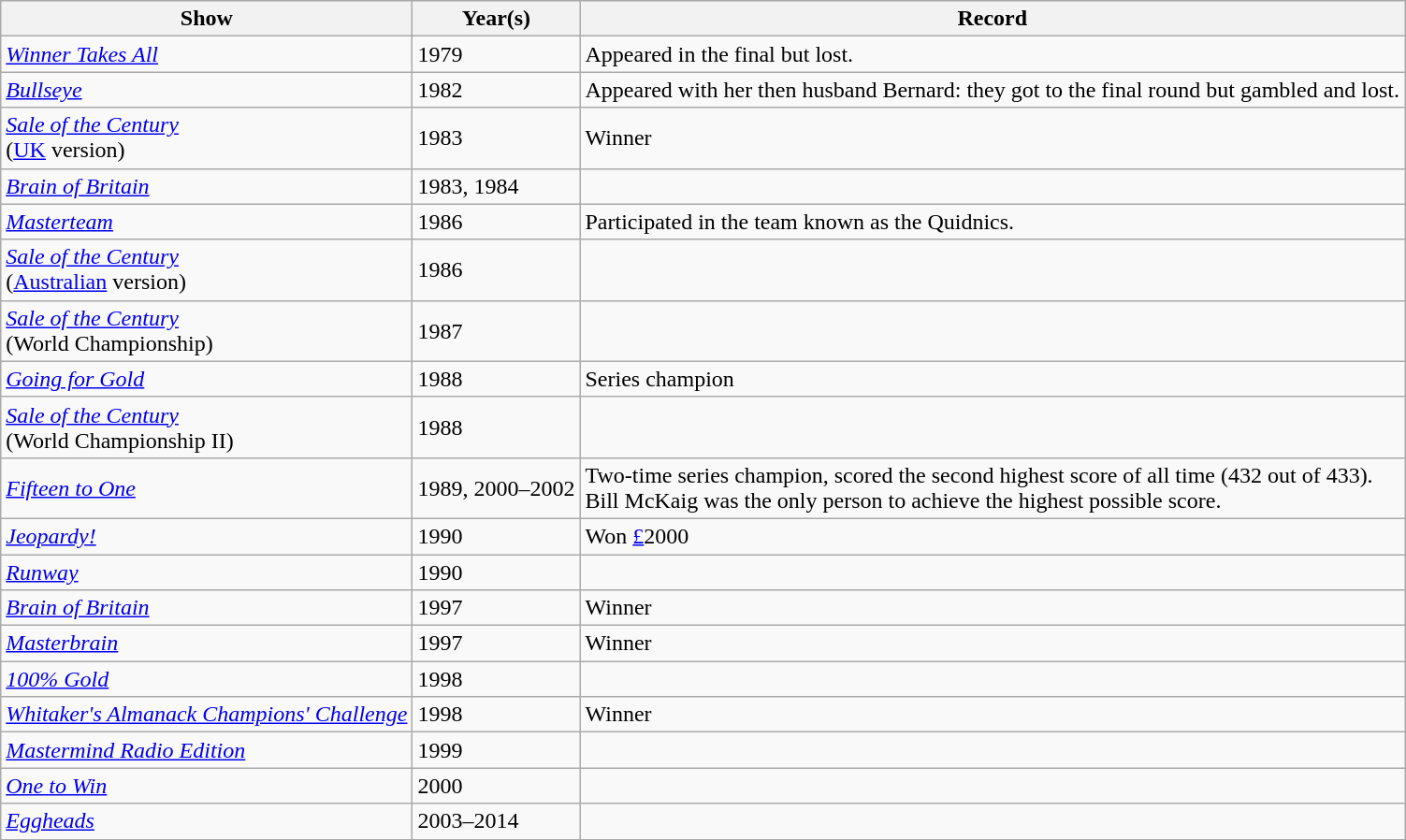<table class="wikitable">
<tr>
<th>Show</th>
<th>Year(s)</th>
<th>Record</th>
</tr>
<tr>
<td><em><a href='#'>Winner Takes All</a></em></td>
<td>1979</td>
<td>Appeared in the final but lost.</td>
</tr>
<tr>
<td><em><a href='#'>Bullseye</a></em></td>
<td>1982</td>
<td>Appeared with her then husband Bernard: they got to the final round but gambled and lost.</td>
</tr>
<tr>
<td><em><a href='#'>Sale of the Century</a></em><br>(<a href='#'>UK</a> version)</td>
<td>1983</td>
<td>Winner</td>
</tr>
<tr>
<td><em><a href='#'>Brain of Britain</a></em></td>
<td>1983, 1984</td>
<td></td>
</tr>
<tr>
<td><em><a href='#'>Masterteam</a></em></td>
<td>1986</td>
<td>Participated in the team known as the Quidnics.</td>
</tr>
<tr>
<td><em><a href='#'>Sale of the Century</a></em><br>(<a href='#'>Australian</a> version)</td>
<td>1986</td>
<td></td>
</tr>
<tr>
<td><em><a href='#'>Sale of the Century</a></em><br>(World Championship)</td>
<td>1987</td>
<td></td>
</tr>
<tr>
<td><em><a href='#'>Going for Gold</a></em></td>
<td>1988</td>
<td>Series champion</td>
</tr>
<tr>
<td><em><a href='#'>Sale of the Century</a></em><br>(World Championship II)</td>
<td>1988</td>
<td></td>
</tr>
<tr>
<td><em><a href='#'>Fifteen to One</a></em></td>
<td>1989, 2000–2002</td>
<td>Two-time series champion, scored the second highest score of all time (432 out of 433). <br> Bill McKaig was the only person to achieve the highest possible score.</td>
</tr>
<tr>
<td><em><a href='#'>Jeopardy!</a></em></td>
<td>1990</td>
<td>Won <a href='#'>£</a>2000</td>
</tr>
<tr>
<td><em><a href='#'>Runway</a></em></td>
<td>1990</td>
<td></td>
</tr>
<tr>
<td><em><a href='#'>Brain of Britain</a></em></td>
<td>1997</td>
<td>Winner</td>
</tr>
<tr>
<td><em><a href='#'>Masterbrain</a></em></td>
<td>1997</td>
<td>Winner</td>
</tr>
<tr>
<td><em><a href='#'>100% Gold</a></em></td>
<td>1998</td>
<td></td>
</tr>
<tr>
<td><em><a href='#'>Whitaker's Almanack Champions' Challenge</a></em></td>
<td>1998</td>
<td>Winner</td>
</tr>
<tr>
<td><em><a href='#'>Mastermind Radio Edition</a></em></td>
<td>1999</td>
<td></td>
</tr>
<tr>
<td><em><a href='#'>One to Win</a></em></td>
<td>2000</td>
<td></td>
</tr>
<tr>
<td><em><a href='#'>Eggheads</a></em></td>
<td>2003–2014</td>
<td></td>
</tr>
</table>
